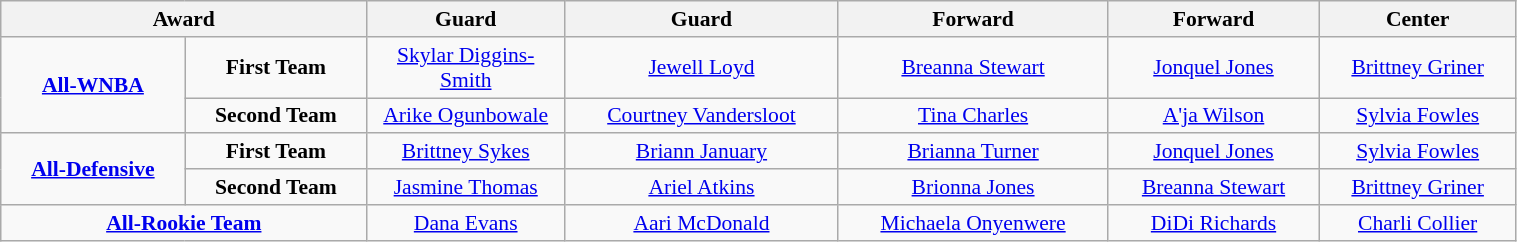<table class="wikitable" style="width: 80%; text-align:center; font-size:90%">
<tr>
<th colspan="2">Award</th>
<th width=125>Guard</th>
<th>Guard</th>
<th>Forward</th>
<th>Forward</th>
<th>Center</th>
</tr>
<tr>
<td rowspan="2"><strong><a href='#'>All-WNBA</a></strong></td>
<td><strong>First Team</strong></td>
<td><a href='#'>Skylar Diggins-Smith</a></td>
<td><a href='#'>Jewell Loyd</a></td>
<td><a href='#'>Breanna Stewart</a></td>
<td><a href='#'>Jonquel Jones</a></td>
<td><a href='#'>Brittney Griner</a></td>
</tr>
<tr>
<td><strong>Second Team</strong></td>
<td><a href='#'>Arike Ogunbowale</a></td>
<td><a href='#'>Courtney Vandersloot</a></td>
<td><a href='#'>Tina Charles</a></td>
<td><a href='#'>A'ja Wilson</a></td>
<td><a href='#'>Sylvia Fowles</a></td>
</tr>
<tr>
<td rowspan="2"><strong><a href='#'>All-Defensive</a></strong></td>
<td><strong>First Team</strong></td>
<td><a href='#'>Brittney Sykes</a></td>
<td><a href='#'>Briann January</a></td>
<td><a href='#'>Brianna Turner</a></td>
<td><a href='#'>Jonquel Jones</a></td>
<td><a href='#'>Sylvia Fowles</a></td>
</tr>
<tr>
<td><strong>Second Team</strong></td>
<td><a href='#'>Jasmine Thomas</a></td>
<td><a href='#'>Ariel Atkins</a></td>
<td><a href='#'>Brionna Jones</a></td>
<td><a href='#'>Breanna Stewart</a></td>
<td><a href='#'>Brittney Griner</a></td>
</tr>
<tr>
<td colspan="2"><strong><a href='#'>All-Rookie Team</a></strong></td>
<td><a href='#'>Dana Evans</a></td>
<td><a href='#'>Aari McDonald</a></td>
<td><a href='#'>Michaela Onyenwere</a></td>
<td><a href='#'>DiDi Richards</a></td>
<td><a href='#'>Charli Collier</a></td>
</tr>
</table>
